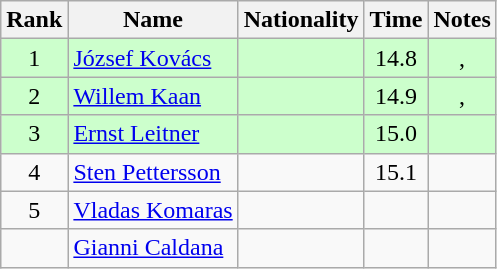<table class="wikitable sortable" style="text-align:center">
<tr>
<th>Rank</th>
<th>Name</th>
<th>Nationality</th>
<th>Time</th>
<th>Notes</th>
</tr>
<tr bgcolor=ccffcc>
<td>1</td>
<td align=left><a href='#'>József Kovács</a></td>
<td align=left></td>
<td>14.8</td>
<td>, </td>
</tr>
<tr bgcolor=ccffcc>
<td>2</td>
<td align=left><a href='#'>Willem Kaan</a></td>
<td align=left></td>
<td>14.9</td>
<td>, </td>
</tr>
<tr bgcolor=ccffcc>
<td>3</td>
<td align=left><a href='#'>Ernst Leitner</a></td>
<td align=left></td>
<td>15.0</td>
<td></td>
</tr>
<tr>
<td>4</td>
<td align=left><a href='#'>Sten Pettersson</a></td>
<td align=left></td>
<td>15.1</td>
<td></td>
</tr>
<tr>
<td>5</td>
<td align=left><a href='#'>Vladas Komaras</a></td>
<td align=left></td>
<td></td>
<td></td>
</tr>
<tr>
<td></td>
<td align=left><a href='#'>Gianni Caldana</a></td>
<td align=left></td>
<td></td>
<td></td>
</tr>
</table>
